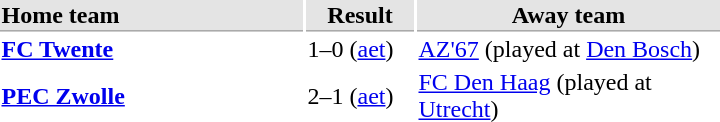<table>
<tr bgcolor="#E4E4E4">
<th style="border-bottom:1px solid #AAAAAA" width="200" align="left">Home team</th>
<th style="border-bottom:1px solid #AAAAAA" width="70" align="center">Result</th>
<th style="border-bottom:1px solid #AAAAAA" width="200">Away team</th>
</tr>
<tr>
<td><strong><a href='#'>FC Twente</a></strong></td>
<td>1–0 (<a href='#'>aet</a>)</td>
<td><a href='#'>AZ'67</a> (played at <a href='#'>Den Bosch</a>)</td>
</tr>
<tr>
<td><strong><a href='#'>PEC Zwolle</a></strong></td>
<td>2–1 (<a href='#'>aet</a>)</td>
<td><a href='#'>FC Den Haag</a> (played at <a href='#'>Utrecht</a>)</td>
</tr>
</table>
